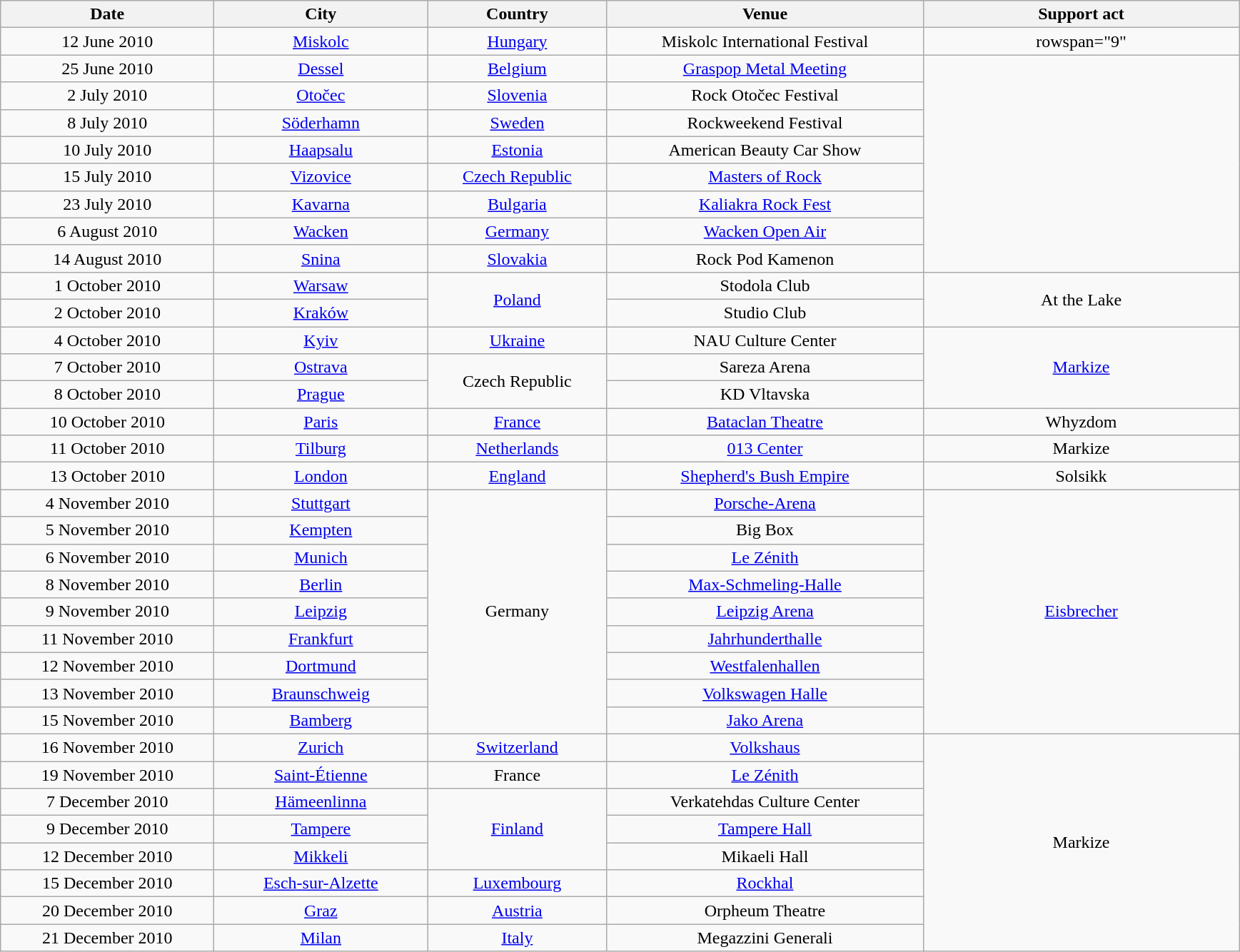<table class="wikitable plainrowheaders" style="text-align:center;">
<tr>
<th scope="col" style="width:12em;">Date</th>
<th scope="col" style="width:12em;">City</th>
<th scope="col" style="width:10em;">Country</th>
<th scope="col" style="width:18em;">Venue</th>
<th scope="col" style="width:18em;">Support act</th>
</tr>
<tr>
<td style="text-align:center">12 June 2010</td>
<td style="text-align:center"><a href='#'>Miskolc</a></td>
<td style="text-align:center"><a href='#'>Hungary</a></td>
<td style="text-align:center">Miskolc International Festival</td>
<td>rowspan="9" </td>
</tr>
<tr>
<td style="text-align:center">25 June 2010</td>
<td style="text-align:center"><a href='#'>Dessel</a></td>
<td style="text-align:center"><a href='#'>Belgium</a></td>
<td style="text-align:center"><a href='#'>Graspop Metal Meeting</a></td>
</tr>
<tr>
<td style="text-align:center">2 July 2010</td>
<td style="text-align:center"><a href='#'>Otočec</a></td>
<td style="text-align:center"><a href='#'>Slovenia</a></td>
<td style="text-align:center">Rock Otočec Festival</td>
</tr>
<tr>
<td style="text-align:center">8 July 2010</td>
<td style="text-align:center"><a href='#'>Söderhamn</a></td>
<td style="text-align:center"><a href='#'>Sweden</a></td>
<td style="text-align:center">Rockweekend Festival</td>
</tr>
<tr>
<td style="text-align:center">10 July 2010</td>
<td style="text-align:center"><a href='#'>Haapsalu</a></td>
<td style="text-align:center"><a href='#'>Estonia</a></td>
<td style="text-align:center">American Beauty Car Show</td>
</tr>
<tr>
<td style="text-align:center">15 July 2010</td>
<td style="text-align:center"><a href='#'>Vizovice</a></td>
<td style="text-align:center"><a href='#'>Czech Republic</a></td>
<td style="text-align:center"><a href='#'>Masters of Rock</a></td>
</tr>
<tr>
<td style="text-align:center">23 July 2010</td>
<td style="text-align:center"><a href='#'>Kavarna</a></td>
<td style="text-align:center"><a href='#'>Bulgaria</a></td>
<td style="text-align:center"><a href='#'>Kaliakra Rock Fest</a></td>
</tr>
<tr>
<td style="text-align:center">6 August 2010</td>
<td style="text-align:center"><a href='#'>Wacken</a></td>
<td style="text-align:center"><a href='#'>Germany</a></td>
<td style="text-align:center"><a href='#'>Wacken Open Air</a></td>
</tr>
<tr>
<td style="text-align:center">14 August 2010</td>
<td style="text-align:center"><a href='#'>Snina</a></td>
<td style="text-align:center"><a href='#'>Slovakia</a></td>
<td style="text-align:center">Rock Pod Kamenon</td>
</tr>
<tr>
<td style="text-align:center">1 October 2010</td>
<td style="text-align:center"><a href='#'>Warsaw</a></td>
<td style="text-align:center" rowspan="2"><a href='#'>Poland</a></td>
<td style="text-align:center">Stodola Club</td>
<td style="text-align:center" rowspan="2">At the Lake</td>
</tr>
<tr>
<td style="text-align:center">2 October 2010</td>
<td style="text-align:center"><a href='#'>Kraków</a></td>
<td style="text-align:center">Studio Club</td>
</tr>
<tr>
<td style="text-align:center">4 October 2010</td>
<td style="text-align:center"><a href='#'>Kyiv</a></td>
<td style="text-align:center"><a href='#'>Ukraine</a></td>
<td style="text-align:center">NAU Culture Center</td>
<td style="text-align:center" rowspan="3"><a href='#'>Markize</a></td>
</tr>
<tr>
<td style="text-align:center">7 October 2010</td>
<td style="text-align:center"><a href='#'>Ostrava</a></td>
<td style="text-align:center" rowspan="2">Czech Republic</td>
<td style="text-align:center">Sareza Arena</td>
</tr>
<tr>
<td style="text-align:center">8 October 2010</td>
<td style="text-align:center"><a href='#'>Prague</a></td>
<td style="text-align:center">KD Vltavska</td>
</tr>
<tr>
<td style="text-align:center">10 October 2010</td>
<td style="text-align:center"><a href='#'>Paris</a></td>
<td style="text-align:center"><a href='#'>France</a></td>
<td style="text-align:center"><a href='#'>Bataclan Theatre</a></td>
<td style="text-align:center">Whyzdom</td>
</tr>
<tr>
<td style="text-align:center">11 October 2010</td>
<td style="text-align:center"><a href='#'>Tilburg</a></td>
<td style="text-align:center"><a href='#'>Netherlands</a></td>
<td style="text-align:center"><a href='#'>013 Center</a></td>
<td style="text-align:center">Markize</td>
</tr>
<tr>
<td style="text-align:center">13 October 2010</td>
<td style="text-align:center"><a href='#'>London</a></td>
<td style="text-align:center"><a href='#'>England</a></td>
<td style="text-align:center"><a href='#'>Shepherd's Bush Empire</a></td>
<td style="text-align:center">Solsikk</td>
</tr>
<tr>
<td style="text-align:center">4 November 2010</td>
<td style="text-align:center"><a href='#'>Stuttgart</a></td>
<td style="text-align:center" rowspan="9">Germany</td>
<td style="text-align:center"><a href='#'>Porsche-Arena</a></td>
<td style="text-align:center" rowspan="9"><a href='#'>Eisbrecher</a></td>
</tr>
<tr>
<td style="text-align:center">5 November 2010</td>
<td style="text-align:center"><a href='#'>Kempten</a></td>
<td style="text-align:center">Big Box</td>
</tr>
<tr>
<td style="text-align:center">6 November 2010</td>
<td style="text-align:center"><a href='#'>Munich</a></td>
<td style="text-align:center"><a href='#'>Le Zénith</a></td>
</tr>
<tr>
<td style="text-align:center">8 November 2010</td>
<td style="text-align:center"><a href='#'>Berlin</a></td>
<td style="text-align:center"><a href='#'>Max-Schmeling-Halle</a></td>
</tr>
<tr>
<td style="text-align:center">9 November 2010</td>
<td style="text-align:center"><a href='#'>Leipzig</a></td>
<td style="text-align:center"><a href='#'>Leipzig Arena</a></td>
</tr>
<tr>
<td style="text-align:center">11 November 2010</td>
<td style="text-align:center"><a href='#'>Frankfurt</a></td>
<td style="text-align:center"><a href='#'>Jahrhunderthalle</a></td>
</tr>
<tr>
<td style="text-align:center">12 November 2010</td>
<td style="text-align:center"><a href='#'>Dortmund</a></td>
<td style="text-align:center"><a href='#'>Westfalenhallen</a></td>
</tr>
<tr>
<td style="text-align:center">13 November 2010</td>
<td style="text-align:center"><a href='#'>Braunschweig</a></td>
<td style="text-align:center"><a href='#'>Volkswagen Halle</a></td>
</tr>
<tr>
<td style="text-align:center">15 November 2010</td>
<td style="text-align:center"><a href='#'>Bamberg</a></td>
<td style="text-align:center"><a href='#'>Jako Arena</a></td>
</tr>
<tr>
<td style="text-align:center">16 November 2010</td>
<td style="text-align:center"><a href='#'>Zurich</a></td>
<td style="text-align:center"><a href='#'>Switzerland</a></td>
<td style="text-align:center"><a href='#'>Volkshaus</a></td>
<td style="text-align:center" rowspan="8">Markize</td>
</tr>
<tr>
<td style="text-align:center">19 November 2010</td>
<td style="text-align:center"><a href='#'>Saint-Étienne</a></td>
<td style="text-align:center">France</td>
<td style="text-align:center"><a href='#'>Le Zénith</a></td>
</tr>
<tr>
<td style="text-align:center">7 December 2010</td>
<td style="text-align:center"><a href='#'>Hämeenlinna</a></td>
<td style="text-align:center" rowspan="3"><a href='#'>Finland</a></td>
<td style="text-align:center">Verkatehdas Culture Center</td>
</tr>
<tr>
<td style="text-align:center">9 December 2010</td>
<td style="text-align:center"><a href='#'>Tampere</a></td>
<td style="text-align:center"><a href='#'>Tampere Hall</a></td>
</tr>
<tr>
<td style="text-align:center">12 December 2010</td>
<td style="text-align:center"><a href='#'>Mikkeli</a></td>
<td style="text-align:center">Mikaeli Hall</td>
</tr>
<tr>
<td style="text-align:center">15 December 2010</td>
<td style="text-align:center"><a href='#'>Esch-sur-Alzette</a></td>
<td style="text-align:center"><a href='#'>Luxembourg</a></td>
<td style="text-align:center"><a href='#'>Rockhal</a></td>
</tr>
<tr>
<td style="text-align:center">20 December 2010</td>
<td style="text-align:center"><a href='#'>Graz</a></td>
<td style="text-align:center"><a href='#'>Austria</a></td>
<td style="text-align:center">Orpheum Theatre</td>
</tr>
<tr>
<td style="text-align:center">21 December 2010</td>
<td style="text-align:center"><a href='#'>Milan</a></td>
<td style="text-align:center"><a href='#'>Italy</a></td>
<td style="text-align:center">Megazzini Generali</td>
</tr>
</table>
